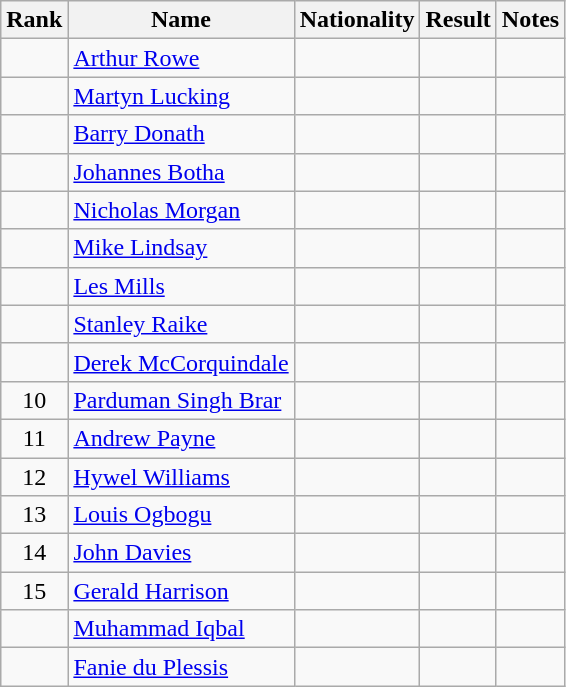<table class="wikitable sortable" style=" text-align:center">
<tr>
<th>Rank</th>
<th>Name</th>
<th>Nationality</th>
<th>Result</th>
<th>Notes</th>
</tr>
<tr>
<td></td>
<td align=left><a href='#'>Arthur Rowe</a></td>
<td align=left></td>
<td></td>
<td></td>
</tr>
<tr>
<td></td>
<td align=left><a href='#'>Martyn Lucking</a></td>
<td align=left></td>
<td></td>
<td></td>
</tr>
<tr>
<td></td>
<td align=left><a href='#'>Barry Donath</a></td>
<td align=left></td>
<td></td>
<td></td>
</tr>
<tr>
<td></td>
<td align=left><a href='#'>Johannes Botha</a></td>
<td align=left></td>
<td></td>
<td></td>
</tr>
<tr>
<td></td>
<td align=left><a href='#'>Nicholas Morgan</a></td>
<td align=left></td>
<td></td>
<td></td>
</tr>
<tr>
<td></td>
<td align=left><a href='#'>Mike Lindsay</a></td>
<td align=left></td>
<td></td>
<td></td>
</tr>
<tr>
<td></td>
<td align=left><a href='#'>Les Mills</a></td>
<td align=left></td>
<td></td>
<td></td>
</tr>
<tr>
<td></td>
<td align=left><a href='#'>Stanley Raike</a></td>
<td align=left></td>
<td></td>
<td></td>
</tr>
<tr>
<td></td>
<td align=left><a href='#'>Derek McCorquindale</a></td>
<td align=left></td>
<td></td>
<td></td>
</tr>
<tr>
<td>10</td>
<td align=left><a href='#'>Parduman Singh Brar</a></td>
<td align=left></td>
<td></td>
<td></td>
</tr>
<tr>
<td>11</td>
<td align=left><a href='#'>Andrew Payne</a></td>
<td align=left></td>
<td></td>
<td></td>
</tr>
<tr>
<td>12</td>
<td align=left><a href='#'>Hywel Williams</a></td>
<td align=left></td>
<td></td>
<td></td>
</tr>
<tr>
<td>13</td>
<td align=left><a href='#'>Louis Ogbogu</a></td>
<td align=left></td>
<td></td>
<td></td>
</tr>
<tr>
<td>14</td>
<td align=left><a href='#'>John Davies</a></td>
<td align=left></td>
<td></td>
<td></td>
</tr>
<tr>
<td>15</td>
<td align=left><a href='#'>Gerald Harrison</a></td>
<td align=left></td>
<td></td>
<td></td>
</tr>
<tr>
<td></td>
<td align=left><a href='#'>Muhammad Iqbal</a></td>
<td align=left></td>
<td></td>
<td></td>
</tr>
<tr>
<td></td>
<td align=left><a href='#'>Fanie du Plessis</a></td>
<td align=left></td>
<td></td>
<td></td>
</tr>
</table>
